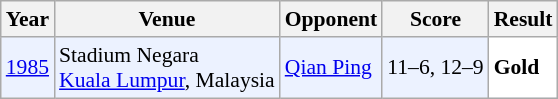<table class="sortable wikitable" style="font-size: 90%;">
<tr>
<th>Year</th>
<th>Venue</th>
<th>Opponent</th>
<th>Score</th>
<th>Result</th>
</tr>
<tr style="background:#ECF2FF">
<td align="center"><a href='#'>1985</a></td>
<td align="left">Stadium Negara <br><a href='#'>Kuala Lumpur</a>, Malaysia</td>
<td align="left"> <a href='#'>Qian Ping</a></td>
<td align="left">11–6, 12–9</td>
<td style="text-align:left; background:white"> <strong>Gold</strong></td>
</tr>
</table>
